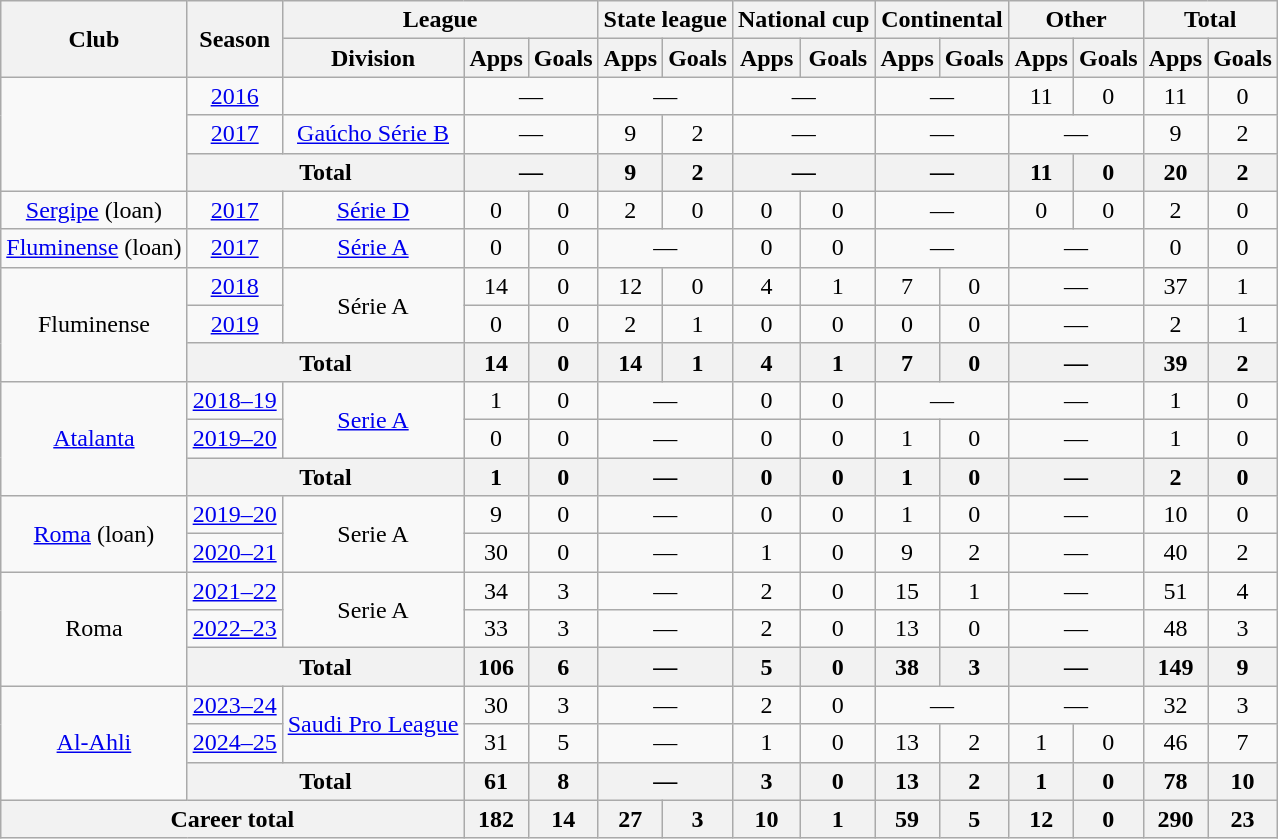<table class="wikitable" style="text-align:center">
<tr>
<th rowspan="2">Club</th>
<th rowspan="2">Season</th>
<th colspan="3">League</th>
<th colspan="2">State league</th>
<th colspan="2">National cup</th>
<th colspan="2">Continental</th>
<th colspan="2">Other</th>
<th colspan="2">Total</th>
</tr>
<tr>
<th>Division</th>
<th>Apps</th>
<th>Goals</th>
<th>Apps</th>
<th>Goals</th>
<th>Apps</th>
<th>Goals</th>
<th>Apps</th>
<th>Goals</th>
<th>Apps</th>
<th>Goals</th>
<th>Apps</th>
<th>Goals</th>
</tr>
<tr>
<td rowspan="3"></td>
<td><a href='#'>2016</a></td>
<td></td>
<td colspan="2">—</td>
<td colspan="2">—</td>
<td colspan="2">—</td>
<td colspan="2">—</td>
<td>11</td>
<td>0</td>
<td>11</td>
<td>0</td>
</tr>
<tr>
<td><a href='#'>2017</a></td>
<td><a href='#'>Gaúcho Série B</a></td>
<td colspan="2">—</td>
<td>9</td>
<td>2</td>
<td colspan="2">—</td>
<td colspan="2">—</td>
<td colspan="2">—</td>
<td>9</td>
<td>2</td>
</tr>
<tr>
<th colspan="2">Total</th>
<th colspan="2">—</th>
<th>9</th>
<th>2</th>
<th colspan="2">—</th>
<th colspan="2">—</th>
<th>11</th>
<th>0</th>
<th>20</th>
<th>2</th>
</tr>
<tr>
<td><a href='#'>Sergipe</a> (loan)</td>
<td><a href='#'>2017</a></td>
<td><a href='#'>Série D</a></td>
<td>0</td>
<td>0</td>
<td>2</td>
<td>0</td>
<td>0</td>
<td>0</td>
<td colspan="2">—</td>
<td>0</td>
<td>0</td>
<td>2</td>
<td>0</td>
</tr>
<tr>
<td><a href='#'>Fluminense</a> (loan)</td>
<td><a href='#'>2017</a></td>
<td><a href='#'>Série A</a></td>
<td>0</td>
<td>0</td>
<td colspan="2">—</td>
<td>0</td>
<td>0</td>
<td colspan="2">—</td>
<td colspan="2">—</td>
<td>0</td>
<td>0</td>
</tr>
<tr>
<td rowspan="3">Fluminense</td>
<td><a href='#'>2018</a></td>
<td rowspan="2">Série A</td>
<td>14</td>
<td>0</td>
<td>12</td>
<td>0</td>
<td>4</td>
<td>1</td>
<td>7</td>
<td>0</td>
<td colspan="2">—</td>
<td>37</td>
<td>1</td>
</tr>
<tr>
<td><a href='#'>2019</a></td>
<td>0</td>
<td>0</td>
<td>2</td>
<td>1</td>
<td>0</td>
<td>0</td>
<td>0</td>
<td>0</td>
<td colspan="2">—</td>
<td>2</td>
<td>1</td>
</tr>
<tr>
<th colspan="2">Total</th>
<th>14</th>
<th>0</th>
<th>14</th>
<th>1</th>
<th>4</th>
<th>1</th>
<th>7</th>
<th>0</th>
<th colspan="2">—</th>
<th>39</th>
<th>2</th>
</tr>
<tr>
<td rowspan="3"><a href='#'>Atalanta</a></td>
<td><a href='#'>2018–19</a></td>
<td rowspan="2"><a href='#'>Serie A</a></td>
<td>1</td>
<td>0</td>
<td colspan="2">—</td>
<td>0</td>
<td>0</td>
<td colspan="2">—</td>
<td colspan="2">—</td>
<td>1</td>
<td>0</td>
</tr>
<tr>
<td><a href='#'>2019–20</a></td>
<td>0</td>
<td>0</td>
<td colspan="2">—</td>
<td>0</td>
<td>0</td>
<td>1</td>
<td>0</td>
<td colspan="2">—</td>
<td>1</td>
<td>0</td>
</tr>
<tr>
<th colspan="2">Total</th>
<th>1</th>
<th>0</th>
<th colspan="2">—</th>
<th>0</th>
<th>0</th>
<th>1</th>
<th>0</th>
<th colspan="2">—</th>
<th>2</th>
<th>0</th>
</tr>
<tr>
<td rowspan="2"><a href='#'>Roma</a> (loan)</td>
<td><a href='#'>2019–20</a></td>
<td rowspan="2">Serie A</td>
<td>9</td>
<td>0</td>
<td colspan="2">—</td>
<td>0</td>
<td>0</td>
<td>1</td>
<td>0</td>
<td colspan="2">—</td>
<td>10</td>
<td>0</td>
</tr>
<tr>
<td><a href='#'>2020–21</a></td>
<td>30</td>
<td>0</td>
<td colspan="2">—</td>
<td>1</td>
<td>0</td>
<td>9</td>
<td>2</td>
<td colspan="2">—</td>
<td>40</td>
<td>2</td>
</tr>
<tr>
<td rowspan="3">Roma</td>
<td><a href='#'>2021–22</a></td>
<td rowspan="2">Serie A</td>
<td>34</td>
<td>3</td>
<td colspan="2">—</td>
<td>2</td>
<td>0</td>
<td>15</td>
<td>1</td>
<td colspan="2">—</td>
<td>51</td>
<td>4</td>
</tr>
<tr>
<td><a href='#'>2022–23</a></td>
<td>33</td>
<td>3</td>
<td colspan="2">—</td>
<td>2</td>
<td>0</td>
<td>13</td>
<td>0</td>
<td colspan="2">—</td>
<td>48</td>
<td>3</td>
</tr>
<tr>
<th colspan="2">Total</th>
<th>106</th>
<th>6</th>
<th colspan="2">—</th>
<th>5</th>
<th>0</th>
<th>38</th>
<th>3</th>
<th colspan="2">—</th>
<th>149</th>
<th>9</th>
</tr>
<tr>
<td rowspan="3"><a href='#'>Al-Ahli</a></td>
<td><a href='#'>2023–24</a></td>
<td rowspan="2"><a href='#'>Saudi Pro League</a></td>
<td>30</td>
<td>3</td>
<td colspan="2">—</td>
<td>2</td>
<td>0</td>
<td colspan="2">—</td>
<td colspan="2">—</td>
<td>32</td>
<td>3</td>
</tr>
<tr>
<td><a href='#'>2024–25</a></td>
<td>31</td>
<td>5</td>
<td colspan="2">—</td>
<td>1</td>
<td>0</td>
<td>13</td>
<td>2</td>
<td>1</td>
<td>0</td>
<td>46</td>
<td>7</td>
</tr>
<tr>
<th colspan="2">Total</th>
<th>61</th>
<th>8</th>
<th colspan="2">—</th>
<th>3</th>
<th>0</th>
<th>13</th>
<th>2</th>
<th>1</th>
<th>0</th>
<th>78</th>
<th>10</th>
</tr>
<tr>
<th colspan="3">Career total</th>
<th>182</th>
<th>14</th>
<th>27</th>
<th>3</th>
<th>10</th>
<th>1</th>
<th>59</th>
<th>5</th>
<th>12</th>
<th>0</th>
<th>290</th>
<th>23</th>
</tr>
</table>
